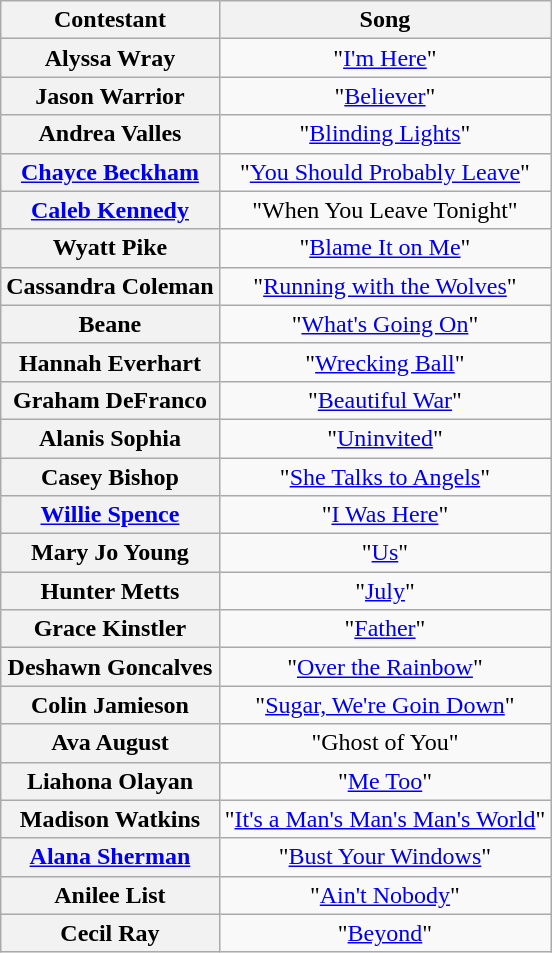<table class="wikitable unsortable" style="text-align:center">
<tr>
<th scope="col">Contestant</th>
<th scope="col">Song</th>
</tr>
<tr>
<th scope="row">Alyssa Wray</th>
<td>"<a href='#'>I'm Here</a>"</td>
</tr>
<tr>
<th scope="row">Jason Warrior</th>
<td>"<a href='#'>Believer</a>"</td>
</tr>
<tr>
<th scope="row">Andrea Valles</th>
<td>"<a href='#'>Blinding Lights</a>"</td>
</tr>
<tr>
<th scope="row"><a href='#'>Chayce Beckham</a></th>
<td>"<a href='#'>You Should Probably Leave</a>"</td>
</tr>
<tr>
<th scope="row"><a href='#'>Caleb Kennedy</a></th>
<td>"When You Leave Tonight"</td>
</tr>
<tr>
<th scope="row">Wyatt Pike</th>
<td>"<a href='#'>Blame It on Me</a>"</td>
</tr>
<tr>
<th scope="row">Cassandra Coleman</th>
<td>"<a href='#'>Running with the Wolves</a>"</td>
</tr>
<tr>
<th scope="row">Beane</th>
<td>"<a href='#'>What's Going On</a>"</td>
</tr>
<tr>
<th scope="row">Hannah Everhart</th>
<td>"<a href='#'>Wrecking Ball</a>"</td>
</tr>
<tr>
<th scope="row">Graham DeFranco</th>
<td>"<a href='#'>Beautiful War</a>"</td>
</tr>
<tr>
<th scope="row">Alanis Sophia</th>
<td>"<a href='#'>Uninvited</a>"</td>
</tr>
<tr>
<th scope="row">Casey Bishop</th>
<td>"<a href='#'>She Talks to Angels</a>"</td>
</tr>
<tr>
<th scope="row"><a href='#'>Willie Spence</a></th>
<td>"<a href='#'>I Was Here</a>"</td>
</tr>
<tr>
<th scope="row">Mary Jo Young</th>
<td>"<a href='#'>Us</a>"</td>
</tr>
<tr>
<th scope="row">Hunter Metts</th>
<td>"<a href='#'>July</a>"</td>
</tr>
<tr>
<th scope="row">Grace Kinstler</th>
<td>"<a href='#'>Father</a>"</td>
</tr>
<tr>
<th scope="row">Deshawn Goncalves</th>
<td>"<a href='#'>Over the Rainbow</a>"</td>
</tr>
<tr>
<th scope="row">Colin Jamieson</th>
<td>"<a href='#'>Sugar, We're Goin Down</a>"</td>
</tr>
<tr>
<th scope="row">Ava August</th>
<td>"Ghost of You"</td>
</tr>
<tr>
<th scope="row">Liahona Olayan</th>
<td>"<a href='#'>Me Too</a>"</td>
</tr>
<tr>
<th scope="row">Madison Watkins</th>
<td>"<a href='#'>It's a Man's Man's Man's World</a>"</td>
</tr>
<tr>
<th scope="row"><a href='#'>Alana Sherman</a></th>
<td>"<a href='#'>Bust Your Windows</a>"</td>
</tr>
<tr>
<th scope="row">Anilee List</th>
<td>"<a href='#'>Ain't Nobody</a>"</td>
</tr>
<tr>
<th scope="row">Cecil Ray</th>
<td>"<a href='#'>Beyond</a>"</td>
</tr>
</table>
